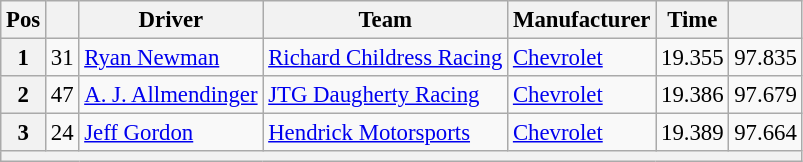<table class="wikitable" style="font-size:95%">
<tr>
<th>Pos</th>
<th></th>
<th>Driver</th>
<th>Team</th>
<th>Manufacturer</th>
<th>Time</th>
<th></th>
</tr>
<tr>
<th>1</th>
<td>31</td>
<td><a href='#'>Ryan Newman</a></td>
<td><a href='#'>Richard Childress Racing</a></td>
<td><a href='#'>Chevrolet</a></td>
<td>19.355</td>
<td>97.835</td>
</tr>
<tr>
<th>2</th>
<td>47</td>
<td><a href='#'>A. J. Allmendinger</a></td>
<td><a href='#'>JTG Daugherty Racing</a></td>
<td><a href='#'>Chevrolet</a></td>
<td>19.386</td>
<td>97.679</td>
</tr>
<tr>
<th>3</th>
<td>24</td>
<td><a href='#'>Jeff Gordon</a></td>
<td><a href='#'>Hendrick Motorsports</a></td>
<td><a href='#'>Chevrolet</a></td>
<td>19.389</td>
<td>97.664</td>
</tr>
<tr>
<th colspan="7"></th>
</tr>
</table>
